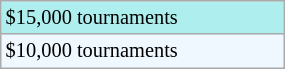<table class="wikitable"  style="font-size:85%; width:15%;">
<tr style="background:#afeeee;">
<td>$15,000 tournaments</td>
</tr>
<tr style="background:#f0f8ff;">
<td>$10,000 tournaments</td>
</tr>
</table>
